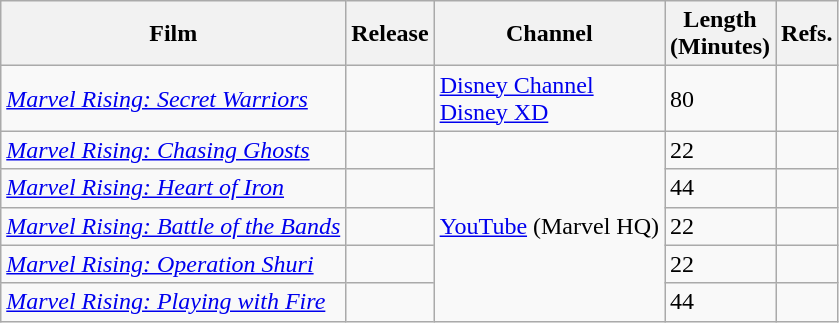<table class="wikitable sortable">
<tr>
<th>Film</th>
<th>Release</th>
<th>Channel</th>
<th>Length<br>(Minutes)</th>
<th class="sortable">Refs.<br></th>
</tr>
<tr>
<td><em><a href='#'>Marvel Rising: Secret Warriors</a></em></td>
<td></td>
<td><a href='#'>Disney Channel</a><br><a href='#'>Disney XD</a></td>
<td>80</td>
<td></td>
</tr>
<tr>
<td><em><a href='#'>Marvel Rising: Chasing Ghosts</a></em></td>
<td></td>
<td rowspan="5"><a href='#'>YouTube</a> (Marvel HQ)</td>
<td>22</td>
<td></td>
</tr>
<tr>
<td><em><a href='#'>Marvel Rising: Heart of Iron</a></em></td>
<td></td>
<td>44</td>
<td></td>
</tr>
<tr>
<td><em><a href='#'>Marvel Rising: Battle of the Bands</a></em></td>
<td></td>
<td>22</td>
<td></td>
</tr>
<tr>
<td><em><a href='#'>Marvel Rising: Operation Shuri</a></em></td>
<td></td>
<td>22</td>
<td></td>
</tr>
<tr>
<td><em><a href='#'>Marvel Rising: Playing with Fire</a></em></td>
<td></td>
<td>44</td>
<td></td>
</tr>
</table>
